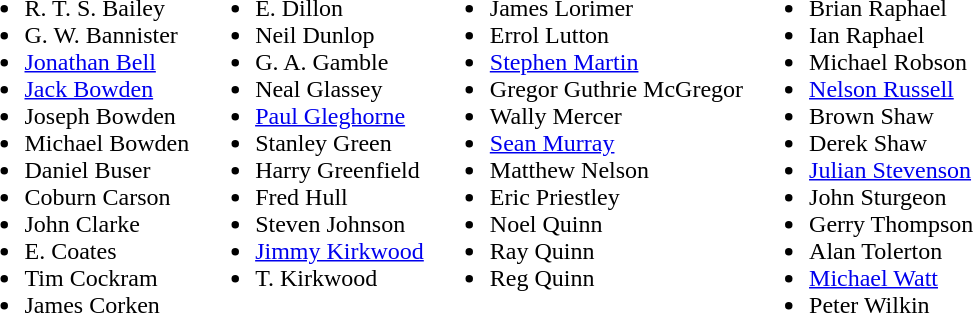<table>
<tr style="vertical-align:top">
<td><br><ul><li>R. T. S. Bailey</li><li>G. W. Bannister</li><li><a href='#'>Jonathan Bell</a></li><li><a href='#'>Jack Bowden</a></li><li>Joseph Bowden</li><li>Michael Bowden</li><li>Daniel Buser</li><li>Coburn Carson</li><li>John Clarke</li><li>E. Coates</li><li>Tim Cockram</li><li>James Corken</li></ul></td>
<td><br><ul><li>E. Dillon</li><li>Neil Dunlop</li><li>G. A. Gamble</li><li>Neal Glassey</li><li><a href='#'>Paul Gleghorne</a></li><li>Stanley Green</li><li>Harry Greenfield</li><li>Fred Hull</li><li>Steven Johnson</li><li><a href='#'>Jimmy Kirkwood</a></li><li>T. Kirkwood</li></ul></td>
<td><br><ul><li>James Lorimer</li><li>Errol Lutton</li><li><a href='#'>Stephen Martin</a></li><li>Gregor Guthrie McGregor</li><li>Wally Mercer</li><li><a href='#'>Sean Murray</a></li><li>Matthew Nelson</li><li>Eric Priestley</li><li>Noel Quinn</li><li>Ray Quinn</li><li>Reg Quinn</li></ul></td>
<td><br><ul><li>Brian Raphael</li><li>Ian Raphael</li><li>Michael Robson</li><li><a href='#'>Nelson Russell</a></li><li>Brown Shaw</li><li>Derek Shaw</li><li><a href='#'>Julian Stevenson</a></li><li>John Sturgeon</li><li>Gerry Thompson</li><li>Alan Tolerton</li><li><a href='#'>Michael Watt</a></li><li>Peter Wilkin</li></ul></td>
</tr>
</table>
